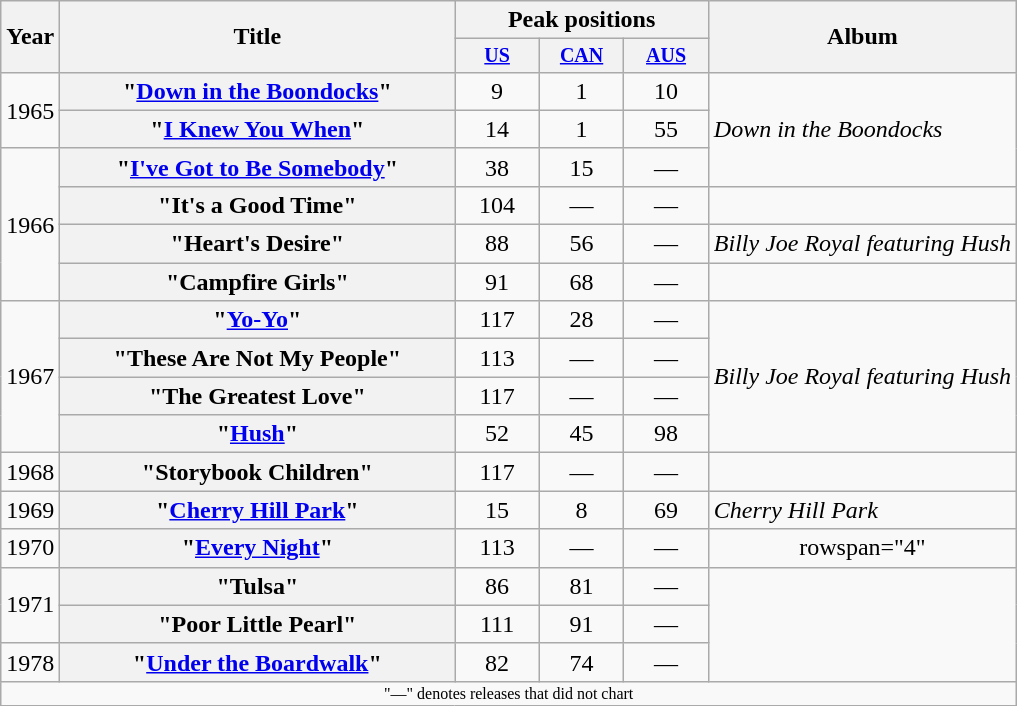<table class="wikitable plainrowheaders" style=text-align:center;>
<tr>
<th scope="col" rowspan="2">Year</th>
<th scope="col" rowspan="2" style="width:16em;">Title</th>
<th scope="col" colspan="3">Peak positions</th>
<th scope="col" rowspan="2">Album</th>
</tr>
<tr style="font-size:smaller;">
<th width="50"><a href='#'>US</a></th>
<th width="50"><a href='#'>CAN</a></th>
<th width="50"><a href='#'>AUS</a></th>
</tr>
<tr>
<td rowspan="2">1965</td>
<th scope="row">"<a href='#'>Down in the Boondocks</a>"</th>
<td>9</td>
<td>1</td>
<td>10</td>
<td align="left" rowspan="3"><em>Down in the Boondocks</em></td>
</tr>
<tr>
<th scope="row">"<a href='#'>I Knew You When</a>"</th>
<td>14</td>
<td>1</td>
<td>55</td>
</tr>
<tr>
<td rowspan="4">1966</td>
<th scope="row">"<a href='#'>I've Got to Be Somebody</a>"</th>
<td>38</td>
<td>15</td>
<td>—</td>
</tr>
<tr>
<th scope="row">"It's a Good Time"</th>
<td>104</td>
<td>—</td>
<td>—</td>
<td></td>
</tr>
<tr>
<th scope="row">"Heart's Desire"</th>
<td>88</td>
<td>56</td>
<td>—</td>
<td align="left"><em>Billy Joe Royal featuring Hush</em></td>
</tr>
<tr>
<th scope="row">"Campfire Girls"</th>
<td>91</td>
<td>68</td>
<td>—</td>
<td></td>
</tr>
<tr>
<td rowspan="4">1967</td>
<th scope="row">"<a href='#'>Yo-Yo</a>"</th>
<td>117</td>
<td>28</td>
<td>—</td>
<td align="left" rowspan="4"><em>Billy Joe Royal featuring Hush</em></td>
</tr>
<tr>
<th scope="row">"These Are Not My People"</th>
<td>113</td>
<td>—</td>
<td>—</td>
</tr>
<tr>
<th scope="row">"The Greatest Love"</th>
<td>117</td>
<td>—</td>
<td>—</td>
</tr>
<tr>
<th scope="row">"<a href='#'>Hush</a>"</th>
<td>52</td>
<td>45</td>
<td>98</td>
</tr>
<tr>
<td>1968</td>
<th scope="row">"Storybook Children"</th>
<td>117</td>
<td>—</td>
<td>—</td>
<td></td>
</tr>
<tr>
<td>1969</td>
<th scope="row">"<a href='#'>Cherry Hill Park</a>"</th>
<td>15</td>
<td>8</td>
<td>69</td>
<td align="left"><em>Cherry Hill Park</em></td>
</tr>
<tr>
<td>1970</td>
<th scope="row">"<a href='#'>Every Night</a>"</th>
<td>113</td>
<td>—</td>
<td>—</td>
<td>rowspan="4" </td>
</tr>
<tr>
<td rowspan="2">1971</td>
<th scope="row">"Tulsa"</th>
<td>86</td>
<td>81</td>
<td>—</td>
</tr>
<tr>
<th scope="row">"Poor Little Pearl"</th>
<td>111</td>
<td>91</td>
<td>—</td>
</tr>
<tr>
<td>1978</td>
<th scope="row">"<a href='#'>Under the Boardwalk</a>"</th>
<td>82</td>
<td>74</td>
<td>—</td>
</tr>
<tr>
<td colspan="6" style="font-size:8pt">"—" denotes releases that did not chart</td>
</tr>
</table>
